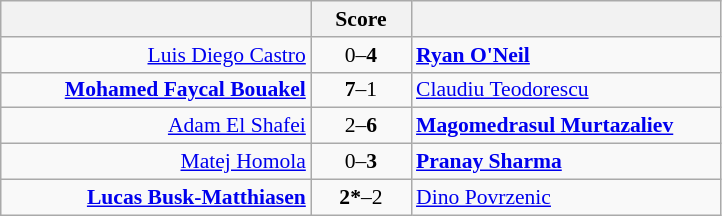<table class="wikitable" style="text-align: center; font-size:90% ">
<tr>
<th align="right" width="200"></th>
<th width="60">Score</th>
<th align="left" width="200"></th>
</tr>
<tr>
<td align=right><a href='#'>Luis Diego Castro</a> </td>
<td align=center>0–<strong>4</strong></td>
<td align=left><strong> <a href='#'>Ryan O'Neil</a></strong></td>
</tr>
<tr>
<td align=right><strong><a href='#'>Mohamed Faycal Bouakel</a> </strong></td>
<td align=center><strong>7</strong>–1</td>
<td align=left> <a href='#'>Claudiu Teodorescu</a></td>
</tr>
<tr>
<td align=right><a href='#'>Adam El Shafei</a> </td>
<td align=center>2–<strong>6</strong></td>
<td align=left><strong> <a href='#'>Magomedrasul Murtazaliev</a></strong></td>
</tr>
<tr>
<td align=right><a href='#'>Matej Homola</a> </td>
<td align=center>0–<strong>3</strong></td>
<td align=left><strong> <a href='#'>Pranay Sharma</a></strong></td>
</tr>
<tr>
<td align=right><strong><a href='#'>Lucas Busk-Matthiasen</a> </strong></td>
<td align=center><strong>2*</strong>–2</td>
<td align=left> <a href='#'>Dino Povrzenic</a></td>
</tr>
</table>
